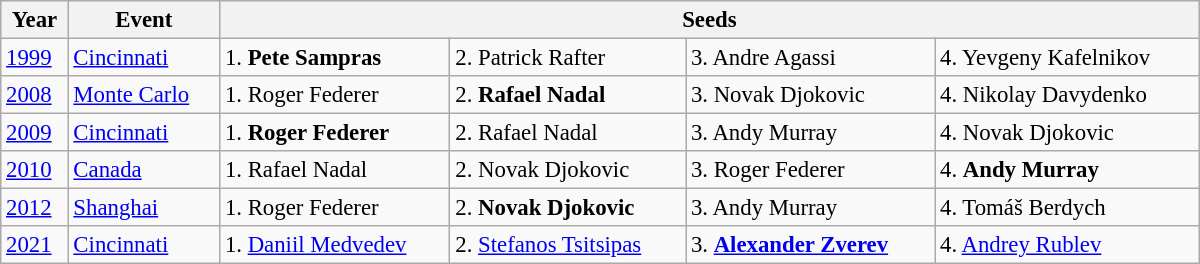<table class="wikitable nowrap" style="font-size: 95%; width: 800px">
<tr>
<th scope="col">Year</th>
<th scope="col">Event</th>
<th scope="col" colspan=4>Seeds</th>
</tr>
<tr>
<td><a href='#'>1999</a></td>
<td><a href='#'>Cincinnati</a></td>
<td>1.  <strong>Pete Sampras</strong></td>
<td>2.  Patrick Rafter</td>
<td>3.  Andre Agassi</td>
<td>4.  Yevgeny Kafelnikov</td>
</tr>
<tr>
<td><a href='#'>2008</a></td>
<td><a href='#'>Monte Carlo</a></td>
<td>1.  Roger Federer</td>
<td>2.  <strong>Rafael Nadal</strong></td>
<td>3.  Novak Djokovic</td>
<td>4.  Nikolay Davydenko</td>
</tr>
<tr>
<td><a href='#'>2009</a></td>
<td><a href='#'>Cincinnati</a></td>
<td>1.  <strong>Roger Federer</strong></td>
<td>2.  Rafael Nadal</td>
<td>3.  Andy Murray</td>
<td>4.  Novak Djokovic</td>
</tr>
<tr>
<td><a href='#'>2010</a></td>
<td><a href='#'>Canada</a></td>
<td>1.  Rafael Nadal</td>
<td>2.  Novak Djokovic</td>
<td>3.  Roger Federer</td>
<td>4.  <strong>Andy Murray</strong></td>
</tr>
<tr>
<td><a href='#'>2012</a></td>
<td><a href='#'>Shanghai</a></td>
<td>1.  Roger Federer</td>
<td>2.  <strong> Novak Djokovic</strong></td>
<td>3.  Andy Murray</td>
<td>4.  Tomáš Berdych</td>
</tr>
<tr>
<td><a href='#'>2021</a></td>
<td><a href='#'>Cincinnati</a></td>
<td>1.  <a href='#'>Daniil Medvedev</a></td>
<td>2.  <a href='#'>Stefanos Tsitsipas</a></td>
<td>3.  <strong><a href='#'>Alexander Zverev</a></strong></td>
<td>4.  <a href='#'>Andrey Rublev</a></td>
</tr>
</table>
